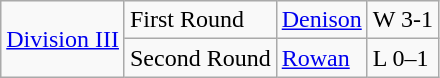<table class="wikitable">
<tr>
<td rowspan="2"><a href='#'>Division III</a></td>
<td>First Round</td>
<td><a href='#'>Denison</a></td>
<td>W 3-1</td>
</tr>
<tr>
<td>Second Round</td>
<td><a href='#'>Rowan</a></td>
<td>L 0–1</td>
</tr>
</table>
